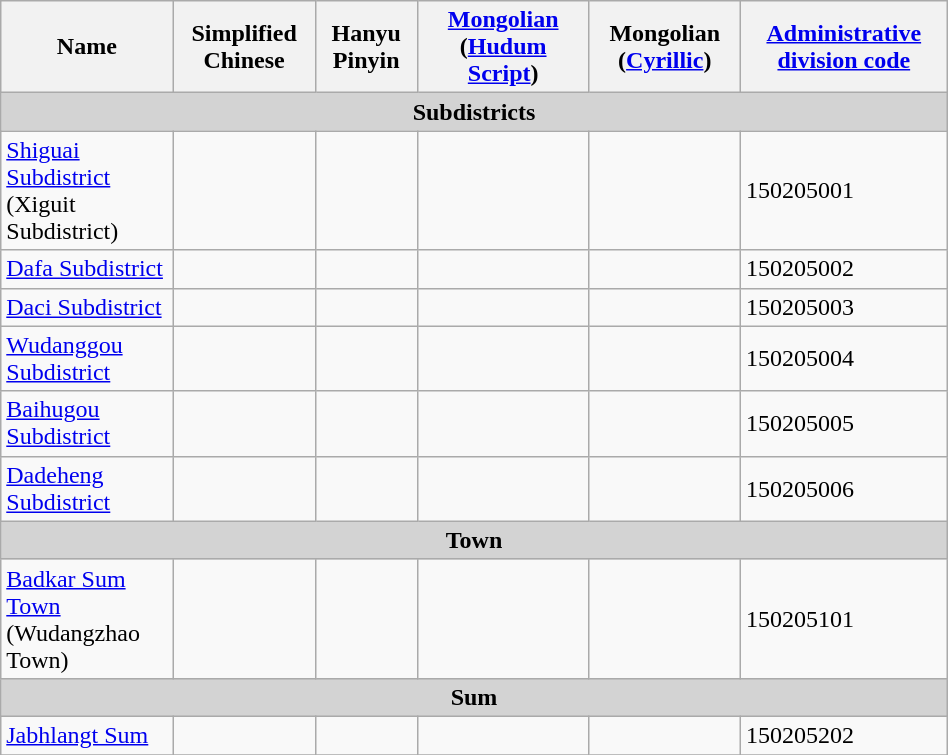<table class="wikitable" align="center" style="width:50%; border="1">
<tr>
<th>Name</th>
<th>Simplified Chinese</th>
<th>Hanyu Pinyin</th>
<th><a href='#'>Mongolian</a> (<a href='#'>Hudum Script</a>)</th>
<th>Mongolian (<a href='#'>Cyrillic</a>)</th>
<th><a href='#'>Administrative division code</a></th>
</tr>
<tr>
<td colspan="6"  style="text-align:center; background:#d3d3d3;"><strong>Subdistricts</strong></td>
</tr>
<tr --------->
<td><a href='#'>Shiguai Subdistrict</a><br>(Xiguit Subdistrict)</td>
<td></td>
<td></td>
<td></td>
<td></td>
<td>150205001</td>
</tr>
<tr>
<td><a href='#'>Dafa Subdistrict</a></td>
<td></td>
<td></td>
<td></td>
<td></td>
<td>150205002</td>
</tr>
<tr>
<td><a href='#'>Daci Subdistrict</a></td>
<td></td>
<td></td>
<td></td>
<td></td>
<td>150205003</td>
</tr>
<tr>
<td><a href='#'>Wudanggou Subdistrict</a></td>
<td></td>
<td></td>
<td></td>
<td></td>
<td>150205004</td>
</tr>
<tr>
<td><a href='#'>Baihugou Subdistrict</a></td>
<td></td>
<td></td>
<td></td>
<td></td>
<td>150205005</td>
</tr>
<tr>
<td><a href='#'>Dadeheng Subdistrict</a></td>
<td></td>
<td></td>
<td></td>
<td></td>
<td>150205006</td>
</tr>
<tr>
<td colspan="6"  style="text-align:center; background:#d3d3d3;"><strong>Town</strong></td>
</tr>
<tr --------->
<td><a href='#'>Badkar Sum Town</a><br>(Wudangzhao Town)</td>
<td></td>
<td></td>
<td></td>
<td></td>
<td>150205101</td>
</tr>
<tr>
<td colspan="6"  style="text-align:center; background:#d3d3d3;"><strong>Sum</strong></td>
</tr>
<tr --------->
<td><a href='#'>Jabhlangt Sum</a></td>
<td></td>
<td></td>
<td></td>
<td></td>
<td>150205202</td>
</tr>
<tr>
</tr>
</table>
